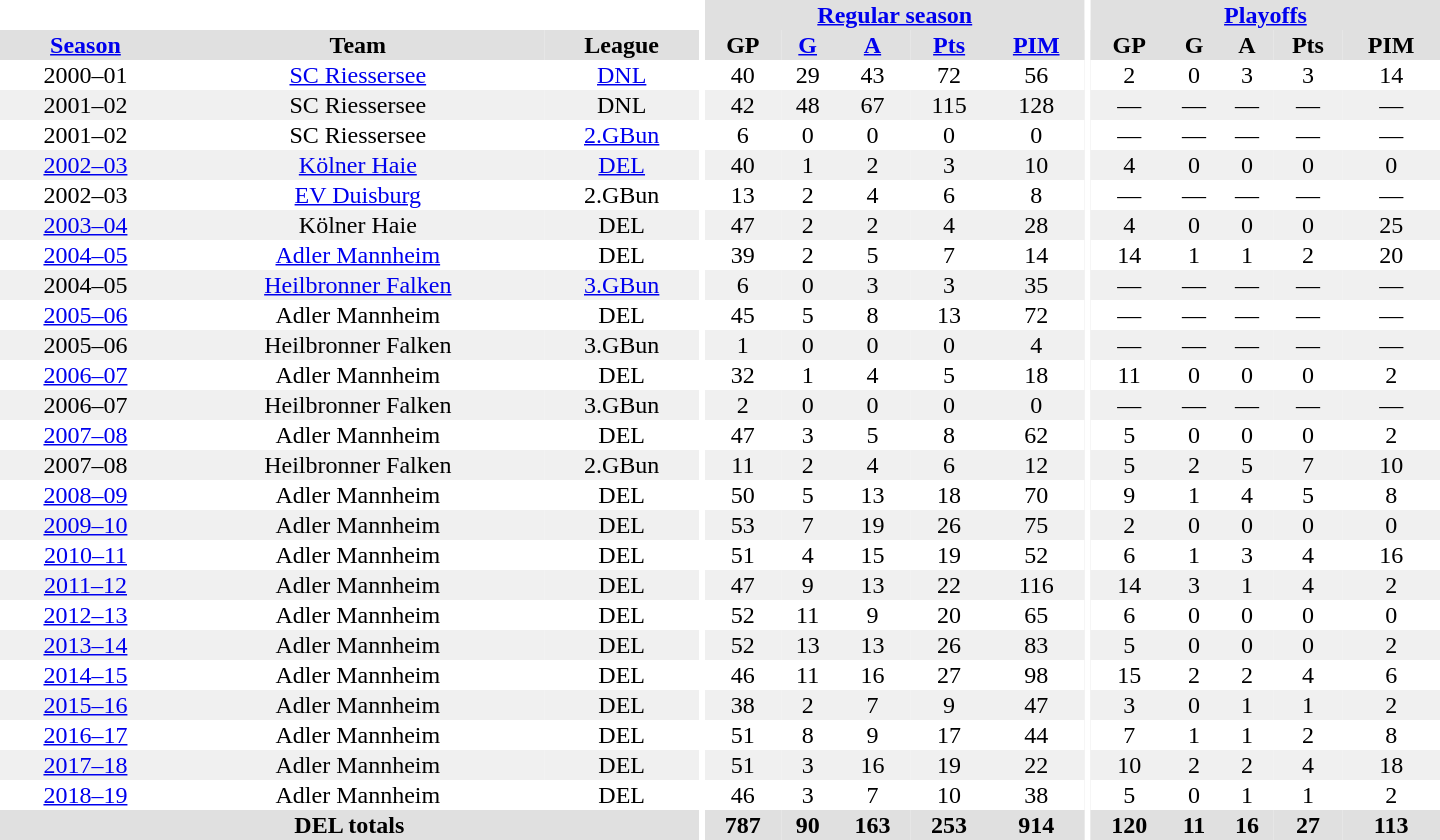<table border="0" cellpadding="1" cellspacing="0" style="text-align:center; width:60em">
<tr bgcolor="#e0e0e0">
<th colspan="3" bgcolor="#ffffff"></th>
<th rowspan="99" bgcolor="#ffffff"></th>
<th colspan="5"><a href='#'>Regular season</a></th>
<th rowspan="99" bgcolor="#ffffff"></th>
<th colspan="5"><a href='#'>Playoffs</a></th>
</tr>
<tr bgcolor="#e0e0e0">
<th><a href='#'>Season</a></th>
<th>Team</th>
<th>League</th>
<th>GP</th>
<th><a href='#'>G</a></th>
<th><a href='#'>A</a></th>
<th><a href='#'>Pts</a></th>
<th><a href='#'>PIM</a></th>
<th>GP</th>
<th>G</th>
<th>A</th>
<th>Pts</th>
<th>PIM</th>
</tr>
<tr>
<td>2000–01</td>
<td><a href='#'>SC Riessersee</a></td>
<td><a href='#'>DNL</a></td>
<td>40</td>
<td>29</td>
<td>43</td>
<td>72</td>
<td>56</td>
<td>2</td>
<td>0</td>
<td>3</td>
<td>3</td>
<td>14</td>
</tr>
<tr bgcolor="#f0f0f0">
<td>2001–02</td>
<td>SC Riessersee</td>
<td>DNL</td>
<td>42</td>
<td>48</td>
<td>67</td>
<td>115</td>
<td>128</td>
<td>—</td>
<td>—</td>
<td>—</td>
<td>—</td>
<td>—</td>
</tr>
<tr>
<td>2001–02</td>
<td>SC Riessersee</td>
<td><a href='#'>2.GBun</a></td>
<td>6</td>
<td>0</td>
<td>0</td>
<td>0</td>
<td>0</td>
<td>—</td>
<td>—</td>
<td>—</td>
<td>—</td>
<td>—</td>
</tr>
<tr bgcolor="#f0f0f0">
<td><a href='#'>2002–03</a></td>
<td><a href='#'>Kölner Haie</a></td>
<td><a href='#'>DEL</a></td>
<td>40</td>
<td>1</td>
<td>2</td>
<td>3</td>
<td>10</td>
<td>4</td>
<td>0</td>
<td>0</td>
<td>0</td>
<td>0</td>
</tr>
<tr>
<td>2002–03</td>
<td><a href='#'>EV Duisburg</a></td>
<td>2.GBun</td>
<td>13</td>
<td>2</td>
<td>4</td>
<td>6</td>
<td>8</td>
<td>—</td>
<td>—</td>
<td>—</td>
<td>—</td>
<td>—</td>
</tr>
<tr bgcolor="#f0f0f0">
<td><a href='#'>2003–04</a></td>
<td>Kölner Haie</td>
<td>DEL</td>
<td>47</td>
<td>2</td>
<td>2</td>
<td>4</td>
<td>28</td>
<td>4</td>
<td>0</td>
<td>0</td>
<td>0</td>
<td>25</td>
</tr>
<tr>
<td><a href='#'>2004–05</a></td>
<td><a href='#'>Adler Mannheim</a></td>
<td>DEL</td>
<td>39</td>
<td>2</td>
<td>5</td>
<td>7</td>
<td>14</td>
<td>14</td>
<td>1</td>
<td>1</td>
<td>2</td>
<td>20</td>
</tr>
<tr bgcolor="#f0f0f0">
<td>2004–05</td>
<td><a href='#'>Heilbronner Falken</a></td>
<td><a href='#'>3.GBun</a></td>
<td>6</td>
<td>0</td>
<td>3</td>
<td>3</td>
<td>35</td>
<td>—</td>
<td>—</td>
<td>—</td>
<td>—</td>
<td>—</td>
</tr>
<tr>
<td><a href='#'>2005–06</a></td>
<td>Adler Mannheim</td>
<td>DEL</td>
<td>45</td>
<td>5</td>
<td>8</td>
<td>13</td>
<td>72</td>
<td>—</td>
<td>—</td>
<td>—</td>
<td>—</td>
<td>—</td>
</tr>
<tr bgcolor="#f0f0f0">
<td>2005–06</td>
<td>Heilbronner Falken</td>
<td>3.GBun</td>
<td>1</td>
<td>0</td>
<td>0</td>
<td>0</td>
<td>4</td>
<td>—</td>
<td>—</td>
<td>—</td>
<td>—</td>
<td>—</td>
</tr>
<tr>
<td><a href='#'>2006–07</a></td>
<td>Adler Mannheim</td>
<td>DEL</td>
<td>32</td>
<td>1</td>
<td>4</td>
<td>5</td>
<td>18</td>
<td>11</td>
<td>0</td>
<td>0</td>
<td>0</td>
<td>2</td>
</tr>
<tr bgcolor="#f0f0f0">
<td>2006–07</td>
<td>Heilbronner Falken</td>
<td>3.GBun</td>
<td>2</td>
<td>0</td>
<td>0</td>
<td>0</td>
<td>0</td>
<td>—</td>
<td>—</td>
<td>—</td>
<td>—</td>
<td>—</td>
</tr>
<tr>
<td><a href='#'>2007–08</a></td>
<td>Adler Mannheim</td>
<td>DEL</td>
<td>47</td>
<td>3</td>
<td>5</td>
<td>8</td>
<td>62</td>
<td>5</td>
<td>0</td>
<td>0</td>
<td>0</td>
<td>2</td>
</tr>
<tr bgcolor="#f0f0f0">
<td>2007–08</td>
<td>Heilbronner Falken</td>
<td>2.GBun</td>
<td>11</td>
<td>2</td>
<td>4</td>
<td>6</td>
<td>12</td>
<td>5</td>
<td>2</td>
<td>5</td>
<td>7</td>
<td>10</td>
</tr>
<tr>
<td><a href='#'>2008–09</a></td>
<td>Adler Mannheim</td>
<td>DEL</td>
<td>50</td>
<td>5</td>
<td>13</td>
<td>18</td>
<td>70</td>
<td>9</td>
<td>1</td>
<td>4</td>
<td>5</td>
<td>8</td>
</tr>
<tr bgcolor="#f0f0f0">
<td><a href='#'>2009–10</a></td>
<td>Adler Mannheim</td>
<td>DEL</td>
<td>53</td>
<td>7</td>
<td>19</td>
<td>26</td>
<td>75</td>
<td>2</td>
<td>0</td>
<td>0</td>
<td>0</td>
<td>0</td>
</tr>
<tr>
<td><a href='#'>2010–11</a></td>
<td>Adler Mannheim</td>
<td>DEL</td>
<td>51</td>
<td>4</td>
<td>15</td>
<td>19</td>
<td>52</td>
<td>6</td>
<td>1</td>
<td>3</td>
<td>4</td>
<td>16</td>
</tr>
<tr bgcolor="#f0f0f0">
<td><a href='#'>2011–12</a></td>
<td>Adler Mannheim</td>
<td>DEL</td>
<td>47</td>
<td>9</td>
<td>13</td>
<td>22</td>
<td>116</td>
<td>14</td>
<td>3</td>
<td>1</td>
<td>4</td>
<td>2</td>
</tr>
<tr>
<td><a href='#'>2012–13</a></td>
<td>Adler Mannheim</td>
<td>DEL</td>
<td>52</td>
<td>11</td>
<td>9</td>
<td>20</td>
<td>65</td>
<td>6</td>
<td>0</td>
<td>0</td>
<td>0</td>
<td>0</td>
</tr>
<tr bgcolor="#f0f0f0">
<td><a href='#'>2013–14</a></td>
<td>Adler Mannheim</td>
<td>DEL</td>
<td>52</td>
<td>13</td>
<td>13</td>
<td>26</td>
<td>83</td>
<td>5</td>
<td>0</td>
<td>0</td>
<td>0</td>
<td>2</td>
</tr>
<tr>
<td><a href='#'>2014–15</a></td>
<td>Adler Mannheim</td>
<td>DEL</td>
<td>46</td>
<td>11</td>
<td>16</td>
<td>27</td>
<td>98</td>
<td>15</td>
<td>2</td>
<td>2</td>
<td>4</td>
<td>6</td>
</tr>
<tr bgcolor="#f0f0f0">
<td><a href='#'>2015–16</a></td>
<td>Adler Mannheim</td>
<td>DEL</td>
<td>38</td>
<td>2</td>
<td>7</td>
<td>9</td>
<td>47</td>
<td>3</td>
<td>0</td>
<td>1</td>
<td>1</td>
<td>2</td>
</tr>
<tr>
<td><a href='#'>2016–17</a></td>
<td>Adler Mannheim</td>
<td>DEL</td>
<td>51</td>
<td>8</td>
<td>9</td>
<td>17</td>
<td>44</td>
<td>7</td>
<td>1</td>
<td>1</td>
<td>2</td>
<td>8</td>
</tr>
<tr bgcolor="#f0f0f0">
<td><a href='#'>2017–18</a></td>
<td>Adler Mannheim</td>
<td>DEL</td>
<td>51</td>
<td>3</td>
<td>16</td>
<td>19</td>
<td>22</td>
<td>10</td>
<td>2</td>
<td>2</td>
<td>4</td>
<td>18</td>
</tr>
<tr>
<td><a href='#'>2018–19</a></td>
<td>Adler Mannheim</td>
<td>DEL</td>
<td>46</td>
<td>3</td>
<td>7</td>
<td>10</td>
<td>38</td>
<td>5</td>
<td>0</td>
<td>1</td>
<td>1</td>
<td>2</td>
</tr>
<tr bgcolor="#e0e0e0">
<th colspan="3">DEL totals</th>
<th>787</th>
<th>90</th>
<th>163</th>
<th>253</th>
<th>914</th>
<th>120</th>
<th>11</th>
<th>16</th>
<th>27</th>
<th>113</th>
</tr>
</table>
